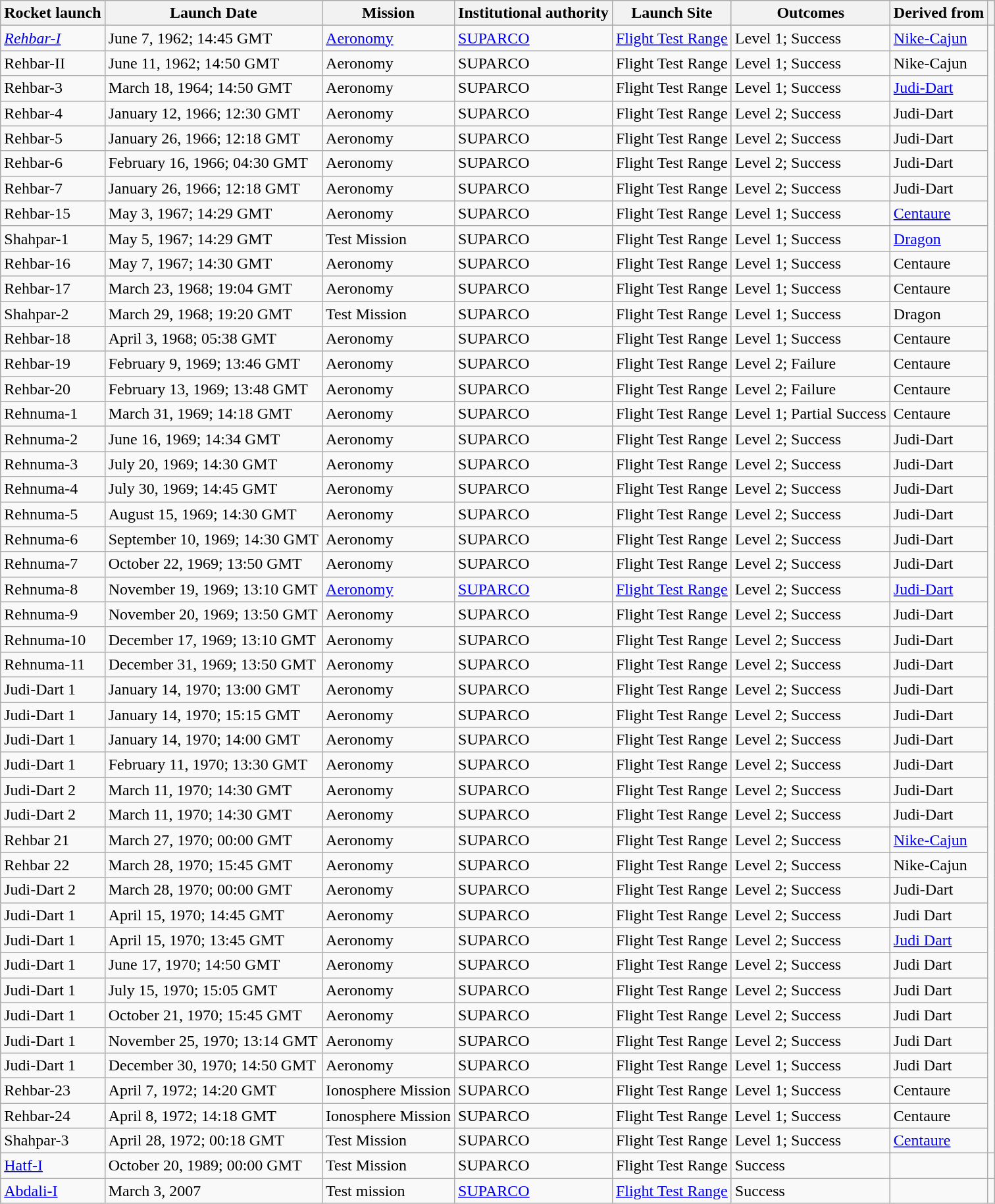<table class="wikitable">
<tr>
<th>Rocket launch</th>
<th>Launch Date</th>
<th>Mission</th>
<th>Institutional authority</th>
<th>Launch Site</th>
<th>Outcomes</th>
<th>Derived from</th>
<th></th>
</tr>
<tr>
<td><em><a href='#'>Rehbar-I</a></em></td>
<td>June 7, 1962; 14:45 GMT</td>
<td><a href='#'>Aeronomy</a></td>
<td><a href='#'>SUPARCO</a></td>
<td><a href='#'>Flight Test Range</a></td>
<td>Level 1; Success</td>
<td><a href='#'>Nike-Cajun</a></td>
<td rowspan="45"></td>
</tr>
<tr>
<td>Rehbar-II</td>
<td>June 11, 1962; 14:50 GMT</td>
<td>Aeronomy</td>
<td>SUPARCO</td>
<td>Flight Test Range</td>
<td>Level 1; Success</td>
<td>Nike-Cajun</td>
</tr>
<tr>
<td>Rehbar-3</td>
<td>March 18, 1964; 14:50 GMT</td>
<td>Aeronomy</td>
<td>SUPARCO</td>
<td>Flight Test Range</td>
<td>Level 1; Success</td>
<td><a href='#'>Judi-Dart</a></td>
</tr>
<tr>
<td>Rehbar-4</td>
<td>January 12, 1966; 12:30 GMT</td>
<td>Aeronomy</td>
<td>SUPARCO</td>
<td>Flight Test Range</td>
<td>Level 2; Success</td>
<td>Judi-Dart</td>
</tr>
<tr>
<td>Rehbar-5</td>
<td>January 26, 1966; 12:18 GMT</td>
<td>Aeronomy</td>
<td>SUPARCO</td>
<td>Flight Test Range</td>
<td>Level 2; Success</td>
<td>Judi-Dart</td>
</tr>
<tr>
<td>Rehbar-6</td>
<td>February 16, 1966; 04:30 GMT</td>
<td>Aeronomy</td>
<td>SUPARCO</td>
<td>Flight Test Range</td>
<td>Level 2; Success</td>
<td>Judi-Dart</td>
</tr>
<tr>
<td>Rehbar-7</td>
<td>January 26, 1966; 12:18 GMT</td>
<td>Aeronomy</td>
<td>SUPARCO</td>
<td>Flight Test Range</td>
<td>Level 2; Success</td>
<td>Judi-Dart</td>
</tr>
<tr>
<td>Rehbar-15</td>
<td>May 3, 1967; 14:29 GMT</td>
<td>Aeronomy</td>
<td>SUPARCO</td>
<td>Flight Test Range</td>
<td>Level 1; Success</td>
<td><a href='#'>Centaure</a></td>
</tr>
<tr>
<td>Shahpar-1</td>
<td>May 5, 1967; 14:29 GMT</td>
<td>Test Mission</td>
<td>SUPARCO</td>
<td>Flight Test Range</td>
<td>Level 1; Success</td>
<td><a href='#'>Dragon</a></td>
</tr>
<tr>
<td>Rehbar-16</td>
<td>May 7, 1967; 14:30 GMT</td>
<td>Aeronomy</td>
<td>SUPARCO</td>
<td>Flight Test Range</td>
<td>Level 1; Success</td>
<td>Centaure</td>
</tr>
<tr>
<td>Rehbar-17</td>
<td>March 23, 1968; 19:04 GMT</td>
<td>Aeronomy</td>
<td>SUPARCO</td>
<td>Flight Test Range</td>
<td>Level 1; Success</td>
<td>Centaure</td>
</tr>
<tr>
<td>Shahpar-2</td>
<td>March 29, 1968; 19:20 GMT</td>
<td>Test Mission</td>
<td>SUPARCO</td>
<td>Flight Test Range</td>
<td>Level 1; Success</td>
<td>Dragon</td>
</tr>
<tr>
<td>Rehbar-18</td>
<td>April 3, 1968; 05:38 GMT</td>
<td>Aeronomy</td>
<td>SUPARCO</td>
<td>Flight Test Range</td>
<td>Level 1; Success</td>
<td>Centaure</td>
</tr>
<tr>
<td>Rehbar-19</td>
<td>February 9, 1969; 13:46 GMT</td>
<td>Aeronomy</td>
<td>SUPARCO</td>
<td>Flight Test Range</td>
<td>Level 2; Failure</td>
<td>Centaure</td>
</tr>
<tr>
<td>Rehbar-20</td>
<td>February 13, 1969; 13:48 GMT</td>
<td>Aeronomy</td>
<td>SUPARCO</td>
<td>Flight Test Range</td>
<td>Level 2; Failure</td>
<td>Centaure</td>
</tr>
<tr>
<td>Rehnuma-1</td>
<td>March 31, 1969; 14:18 GMT</td>
<td>Aeronomy</td>
<td>SUPARCO</td>
<td>Flight Test Range</td>
<td>Level 1; Partial Success</td>
<td>Centaure</td>
</tr>
<tr>
<td>Rehnuma-2</td>
<td>June 16, 1969; 14:34 GMT</td>
<td>Aeronomy</td>
<td>SUPARCO</td>
<td>Flight Test Range</td>
<td>Level 2; Success</td>
<td>Judi-Dart</td>
</tr>
<tr>
<td>Rehnuma-3</td>
<td>July 20, 1969; 14:30 GMT</td>
<td>Aeronomy</td>
<td>SUPARCO</td>
<td>Flight Test Range</td>
<td>Level 2; Success</td>
<td>Judi-Dart</td>
</tr>
<tr>
<td>Rehnuma-4</td>
<td>July 30, 1969; 14:45 GMT</td>
<td>Aeronomy</td>
<td>SUPARCO</td>
<td>Flight Test Range</td>
<td>Level 2; Success</td>
<td>Judi-Dart</td>
</tr>
<tr>
<td>Rehnuma-5</td>
<td>August 15, 1969; 14:30 GMT</td>
<td>Aeronomy</td>
<td>SUPARCO</td>
<td>Flight Test Range</td>
<td>Level 2; Success</td>
<td>Judi-Dart</td>
</tr>
<tr>
<td>Rehnuma-6</td>
<td>September 10, 1969; 14:30 GMT</td>
<td>Aeronomy</td>
<td>SUPARCO</td>
<td>Flight Test Range</td>
<td>Level 2; Success</td>
<td>Judi-Dart</td>
</tr>
<tr>
<td>Rehnuma-7</td>
<td>October 22, 1969; 13:50 GMT</td>
<td>Aeronomy</td>
<td>SUPARCO</td>
<td>Flight Test Range</td>
<td>Level 2; Success</td>
<td>Judi-Dart</td>
</tr>
<tr>
<td>Rehnuma-8</td>
<td>November 19, 1969; 13:10 GMT</td>
<td><a href='#'>Aeronomy</a></td>
<td><a href='#'>SUPARCO</a></td>
<td><a href='#'>Flight Test Range</a></td>
<td>Level 2; Success</td>
<td><a href='#'>Judi-Dart</a></td>
</tr>
<tr>
<td>Rehnuma-9</td>
<td>November 20, 1969; 13:50 GMT</td>
<td>Aeronomy</td>
<td>SUPARCO</td>
<td>Flight Test Range</td>
<td>Level 2; Success</td>
<td>Judi-Dart</td>
</tr>
<tr>
<td>Rehnuma-10</td>
<td>December 17, 1969; 13:10 GMT</td>
<td>Aeronomy</td>
<td>SUPARCO</td>
<td>Flight Test Range</td>
<td>Level 2; Success</td>
<td>Judi-Dart</td>
</tr>
<tr>
<td>Rehnuma-11</td>
<td>December 31, 1969; 13:50 GMT</td>
<td>Aeronomy</td>
<td>SUPARCO</td>
<td>Flight Test Range</td>
<td>Level 2; Success</td>
<td>Judi-Dart</td>
</tr>
<tr>
<td>Judi-Dart 1</td>
<td>January 14, 1970; 13:00 GMT</td>
<td>Aeronomy</td>
<td>SUPARCO</td>
<td>Flight Test Range</td>
<td>Level 2; Success</td>
<td>Judi-Dart</td>
</tr>
<tr>
<td>Judi-Dart 1</td>
<td>January 14, 1970; 15:15 GMT</td>
<td>Aeronomy</td>
<td>SUPARCO</td>
<td>Flight Test Range</td>
<td>Level 2; Success</td>
<td>Judi-Dart</td>
</tr>
<tr>
<td>Judi-Dart 1</td>
<td>January 14, 1970; 14:00 GMT</td>
<td>Aeronomy</td>
<td>SUPARCO</td>
<td>Flight Test Range</td>
<td>Level 2; Success</td>
<td>Judi-Dart</td>
</tr>
<tr>
<td>Judi-Dart 1</td>
<td>February 11, 1970; 13:30 GMT</td>
<td>Aeronomy</td>
<td>SUPARCO</td>
<td>Flight Test Range</td>
<td>Level 2; Success</td>
<td>Judi-Dart</td>
</tr>
<tr>
<td>Judi-Dart 2</td>
<td>March 11, 1970; 14:30 GMT</td>
<td>Aeronomy</td>
<td>SUPARCO</td>
<td>Flight Test Range</td>
<td>Level 2; Success</td>
<td>Judi-Dart</td>
</tr>
<tr>
<td>Judi-Dart 2</td>
<td>March 11, 1970; 14:30 GMT</td>
<td>Aeronomy</td>
<td>SUPARCO</td>
<td>Flight Test Range</td>
<td>Level 2; Success</td>
<td>Judi-Dart</td>
</tr>
<tr>
<td>Rehbar 21</td>
<td>March 27, 1970; 00:00 GMT</td>
<td>Aeronomy</td>
<td>SUPARCO</td>
<td>Flight Test Range</td>
<td>Level 2; Success</td>
<td><a href='#'>Nike-Cajun</a></td>
</tr>
<tr>
<td>Rehbar 22</td>
<td>March 28, 1970; 15:45 GMT</td>
<td>Aeronomy</td>
<td>SUPARCO</td>
<td>Flight Test Range</td>
<td>Level 2; Success</td>
<td>Nike-Cajun</td>
</tr>
<tr>
<td>Judi-Dart 2</td>
<td>March 28, 1970; 00:00 GMT</td>
<td>Aeronomy</td>
<td>SUPARCO</td>
<td>Flight Test Range</td>
<td>Level 2; Success</td>
<td>Judi-Dart</td>
</tr>
<tr>
<td>Judi-Dart 1</td>
<td>April 15, 1970; 14:45 GMT</td>
<td>Aeronomy</td>
<td>SUPARCO</td>
<td>Flight Test Range</td>
<td>Level 2; Success</td>
<td>Judi Dart</td>
</tr>
<tr>
<td>Judi-Dart 1</td>
<td>April 15, 1970; 13:45 GMT</td>
<td>Aeronomy</td>
<td>SUPARCO</td>
<td>Flight Test Range</td>
<td>Level 2; Success</td>
<td><a href='#'>Judi Dart</a></td>
</tr>
<tr>
<td>Judi-Dart 1</td>
<td>June 17, 1970; 14:50 GMT</td>
<td>Aeronomy</td>
<td>SUPARCO</td>
<td>Flight Test Range</td>
<td>Level 2; Success</td>
<td>Judi Dart</td>
</tr>
<tr>
<td>Judi-Dart 1</td>
<td>July 15, 1970; 15:05 GMT</td>
<td>Aeronomy</td>
<td>SUPARCO</td>
<td>Flight Test Range</td>
<td>Level 2; Success</td>
<td>Judi Dart</td>
</tr>
<tr>
<td>Judi-Dart 1</td>
<td>October 21, 1970; 15:45 GMT</td>
<td>Aeronomy</td>
<td>SUPARCO</td>
<td>Flight Test Range</td>
<td>Level 2; Success</td>
<td>Judi Dart</td>
</tr>
<tr>
<td>Judi-Dart 1</td>
<td>November 25, 1970; 13:14 GMT</td>
<td>Aeronomy</td>
<td>SUPARCO</td>
<td>Flight Test Range</td>
<td>Level 2; Success</td>
<td>Judi Dart</td>
</tr>
<tr>
<td>Judi-Dart 1</td>
<td>December 30, 1970; 14:50 GMT</td>
<td>Aeronomy</td>
<td>SUPARCO</td>
<td>Flight Test Range</td>
<td>Level 1; Success</td>
<td>Judi Dart</td>
</tr>
<tr>
<td>Rehbar-23</td>
<td>April 7, 1972; 14:20 GMT</td>
<td>Ionosphere Mission</td>
<td>SUPARCO</td>
<td>Flight Test Range</td>
<td>Level 1; Success</td>
<td>Centaure</td>
</tr>
<tr>
<td>Rehbar-24</td>
<td>April 8, 1972; 14:18 GMT</td>
<td>Ionosphere Mission</td>
<td>SUPARCO</td>
<td>Flight Test Range</td>
<td>Level 1; Success</td>
<td>Centaure</td>
</tr>
<tr>
<td>Shahpar-3</td>
<td>April 28, 1972; 00:18 GMT</td>
<td>Test Mission</td>
<td>SUPARCO</td>
<td>Flight Test Range</td>
<td>Level 1; Success</td>
<td><a href='#'>Centaure</a></td>
</tr>
<tr>
<td><a href='#'>Hatf-I</a></td>
<td>October 20, 1989; 00:00 GMT</td>
<td>Test Mission</td>
<td>SUPARCO</td>
<td>Flight Test Range</td>
<td>Success</td>
<td></td>
<td></td>
</tr>
<tr>
<td><a href='#'>Abdali-I</a></td>
<td>March 3, 2007</td>
<td>Test mission</td>
<td><a href='#'>SUPARCO</a></td>
<td><a href='#'>Flight Test Range</a></td>
<td>Success</td>
<td></td>
<td></td>
</tr>
</table>
